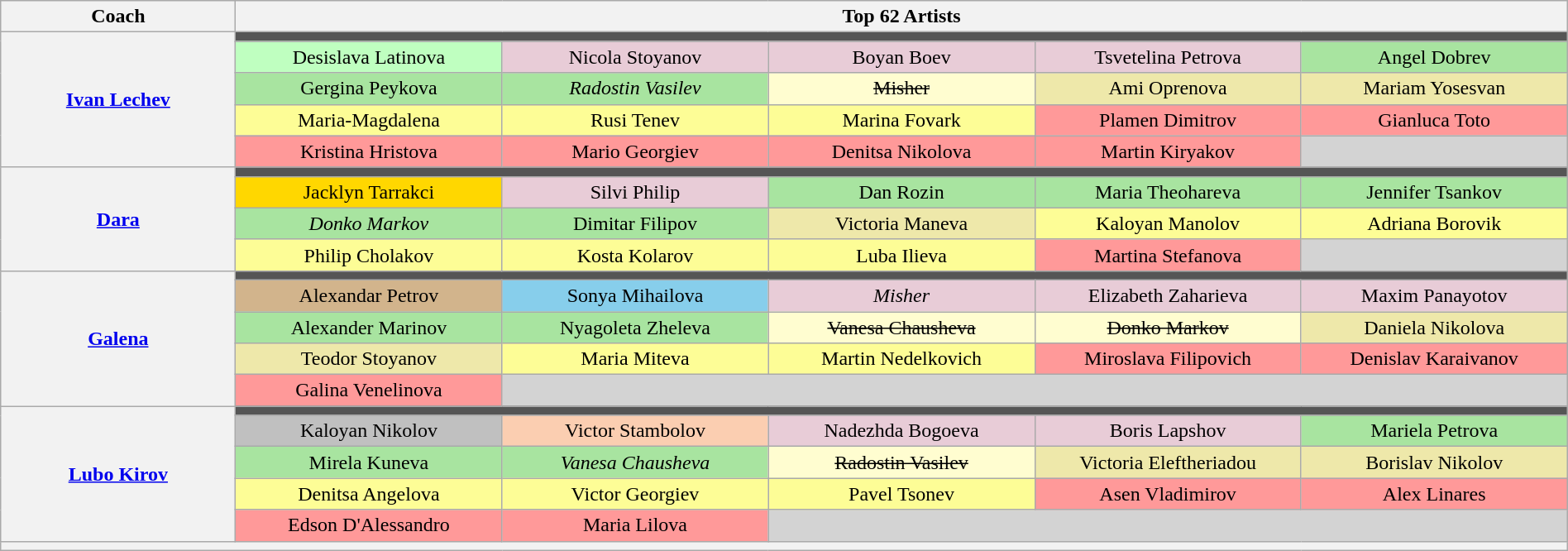<table class="wikitable" style="text-align:center; width:100%">
<tr>
<th scope="col" style="width:15%">Coach</th>
<th colspan="5" style="width:85%">Top 62 Artists</th>
</tr>
<tr>
<th rowspan="5"><a href='#'>Ivan Lechev</a></th>
<td colspan="5" style="background:#555"></td>
</tr>
<tr>
<td style="background:#BFFFC0">Desislava Latinova</td>
<td style="background:#E8CCD7">Nicola Stoyanov</td>
<td style="background:#E8CCD7">Boyan Boev</td>
<td style="background:#E8CCD7">Tsvetelina Petrova</td>
<td style="background:#A8E4A0">Angel Dobrev</td>
</tr>
<tr>
<td style="background:#A8E4A0">Gergina Peykova</td>
<td style="background:#A8E4A0"><em>Radostin Vasilev</em></td>
<td style="background:#fffdd0"><s>Misher</s></td>
<td style="background: palegoldenrod">Ami Oprenova</td>
<td style="background: palegoldenrod">Mariam Yosesvan</td>
</tr>
<tr>
<td style="background:#fdfd96">Maria-Magdalena</td>
<td style="background:#fdfd96">Rusi Tenev</td>
<td style="background:#fdfd96">Marina Fovark</td>
<td style="background:#FF9999">Plamen Dimitrov</td>
<td style="background:#FF9999">Gianluca Toto</td>
</tr>
<tr>
<td style="background:#FF9999; width:17%">Kristina Hristova</td>
<td style="background:#FF9999; width:17%">Mario Georgiev</td>
<td style="background:#FF9999; width:17%">Denitsa Nikolova</td>
<td style="background:#FF9999; width:17%">Martin Kiryakov</td>
<td style="background: lightgrey; width:17%"></td>
</tr>
<tr>
<th rowspan="4"><a href='#'>Dara</a></th>
<td colspan="5" style="background:#555"></td>
</tr>
<tr>
<td style="background: gold">Jacklyn Tarrakci</td>
<td style="background:#E8CCD7">Silvi Philip</td>
<td style="background:#A8E4A0">Dan Rozin</td>
<td style="background:#A8E4A0">Maria Theohareva</td>
<td style="background:#A8E4A0">Jennifer Tsankov</td>
</tr>
<tr>
<td style="background:#A8E4A0"><em>Donko Markov</em></td>
<td style="background:#A8E4A0">Dimitar Filipov</td>
<td style="background: palegoldenrod">Victoria Maneva</td>
<td style="background:#fdfd96">Kaloyan Manolov</td>
<td style="background:#fdfd96">Adriana Borovik</td>
</tr>
<tr>
<td style="background:#fdfd96">Philip Cholakov</td>
<td style="background:#fdfd96">Kosta Kolarov</td>
<td style="background:#fdfd96">Luba Ilieva</td>
<td style="background:#FF9999">Martina Stefanova</td>
<td style="background: lightgrey"></td>
</tr>
<tr>
<th rowspan="5"><a href='#'>Galena</a></th>
<td colspan="5" style="background:#555"></td>
</tr>
<tr>
<td style="background: tan">Alexandar Petrov</td>
<td style="background: skyblue">Sonya Mihailova</td>
<td style="background:#E8CCD7"><em>Misher</em></td>
<td style="background:#E8CCD7">Elizabeth Zaharieva</td>
<td style="background:#E8CCD7">Maxim Panayotov</td>
</tr>
<tr>
<td style="background:#A8E4A0">Alexander Marinov</td>
<td style="background:#A8E4A0">Nyagoleta Zheleva</td>
<td style="background:#fffdd0"><s>Vanesa Chausheva</s></td>
<td style="background:#fffdd0"><s>Donko Markov</s></td>
<td style="background: palegoldenrod">Daniela Nikolova</td>
</tr>
<tr>
<td style="background: palegoldenrod">Teodor Stoyanov</td>
<td style="background:#fdfd96">Maria Miteva</td>
<td style="background:#fdfd96">Martin Nedelkovich</td>
<td style="background:#FF9999">Miroslava Filipovich</td>
<td style="background:#FF9999">Denislav Karaivanov</td>
</tr>
<tr>
<td style="background:#FF9999">Galina Venelinova</td>
<td colspan="4" bgcolor="lightgrey"></td>
</tr>
<tr>
<th rowspan="5"><a href='#'>Lubo Kirov</a></th>
<td colspan="5" style="background:#555"></td>
</tr>
<tr>
<td style="background: silver">Kaloyan Nikolov</td>
<td style="background:#fbceb1">Victor Stambolov</td>
<td style="background:#E8CCD7">Nadezhda Bogoeva</td>
<td style="background:#E8CCD7">Boris Lapshov</td>
<td style="background:#A8E4A0">Mariela Petrova</td>
</tr>
<tr>
<td style="background:#A8E4A0">Mirela Kuneva</td>
<td style="background:#A8E4A0"><em>Vanesa Chausheva</em></td>
<td style="background:#fffdd0"><s>Radostin Vasilev</s></td>
<td style="background: palegoldenrod">Victoria Eleftheriadou</td>
<td style="background: palegoldenrod">Borislav Nikolov</td>
</tr>
<tr>
<td style="background:#fdfd96">Denitsa Angelova</td>
<td style="background:#fdfd96">Victor Georgiev</td>
<td style="background:#fdfd96">Pavel Tsonev</td>
<td style="background:#FF9999">Asen Vladimirov</td>
<td style="background:#FF9999">Alex Linares</td>
</tr>
<tr>
<td style="background:#FF9999">Edson D'Alessandro</td>
<td style="background:#FF9999">Maria Lilova</td>
<td colspan="3" bgcolor="lightgrey"></td>
</tr>
<tr>
<th colspan="6" style="font-size:95%; line-height:14px"></th>
</tr>
</table>
